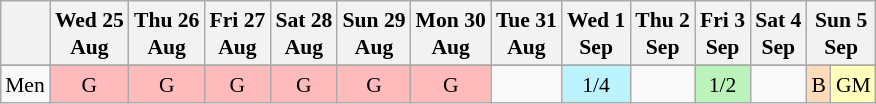<table class="wikitable" style="margin:0.5em auto; font-size:90%; line-height:1.25em;">
<tr>
<th></th>
<th>Wed 25<br>Aug</th>
<th>Thu 26<br>Aug</th>
<th>Fri 27<br>Aug</th>
<th>Sat 28<br>Aug</th>
<th>Sun 29<br>Aug</th>
<th>Mon 30<br>Aug</th>
<th>Tue 31<br>Aug</th>
<th>Wed 1<br>Sep</th>
<th>Thu 2<br>Sep</th>
<th>Fri 3<br>Sep</th>
<th>Sat 4<br>Sep</th>
<th colspan="2">Sun 5<br>Sep</th>
</tr>
<tr>
</tr>
<tr align="center">
<td align="left">Men</td>
<td bgcolor="#FFBBBB">G</td>
<td bgcolor="#FFBBBB">G</td>
<td bgcolor="#FFBBBB">G</td>
<td bgcolor="#FFBBBB">G</td>
<td bgcolor="#FFBBBB">G</td>
<td bgcolor="#FFBBBB">G</td>
<td></td>
<td bgcolor="#BBF3FF">1/4</td>
<td></td>
<td bgcolor="#BBF3BB">1/2</td>
<td></td>
<td bgcolor="#FEDCBA">B</td>
<td bgcolor="#FFFFBB">GM</td>
</tr>
</table>
